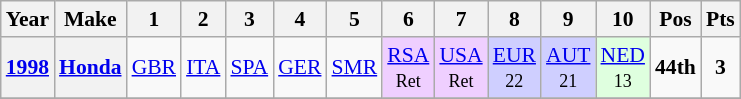<table class="wikitable" style="text-align:center; font-size:90%">
<tr>
<th valign="middle">Year</th>
<th valign="middle">Make</th>
<th>1</th>
<th>2</th>
<th>3</th>
<th>4</th>
<th>5</th>
<th>6</th>
<th>7</th>
<th>8</th>
<th>9</th>
<th>10</th>
<th>Pos</th>
<th>Pts</th>
</tr>
<tr>
<th><a href='#'>1998</a></th>
<th><a href='#'>Honda</a></th>
<td><a href='#'>GBR</a><br><small></small></td>
<td><a href='#'>ITA</a><br><small></small></td>
<td><a href='#'>SPA</a><br><small></small></td>
<td><a href='#'>GER</a><br><small></small></td>
<td><a href='#'>SMR</a><br><small></small></td>
<td style="background:#EFCFFF;"><a href='#'>RSA</a><br><small>Ret</small></td>
<td style="background:#EFCFFF;"><a href='#'>USA</a><br><small>Ret</small></td>
<td style="background:#cfcfff;"><a href='#'>EUR</a><br><small>22</small></td>
<td style="background:#cfcfff;"><a href='#'>AUT</a><br><small>21</small></td>
<td style="background:#DFFFDF;"><a href='#'>NED</a><br><small>13</small></td>
<td><strong>44th</strong></td>
<td><strong>3</strong></td>
</tr>
<tr>
</tr>
</table>
